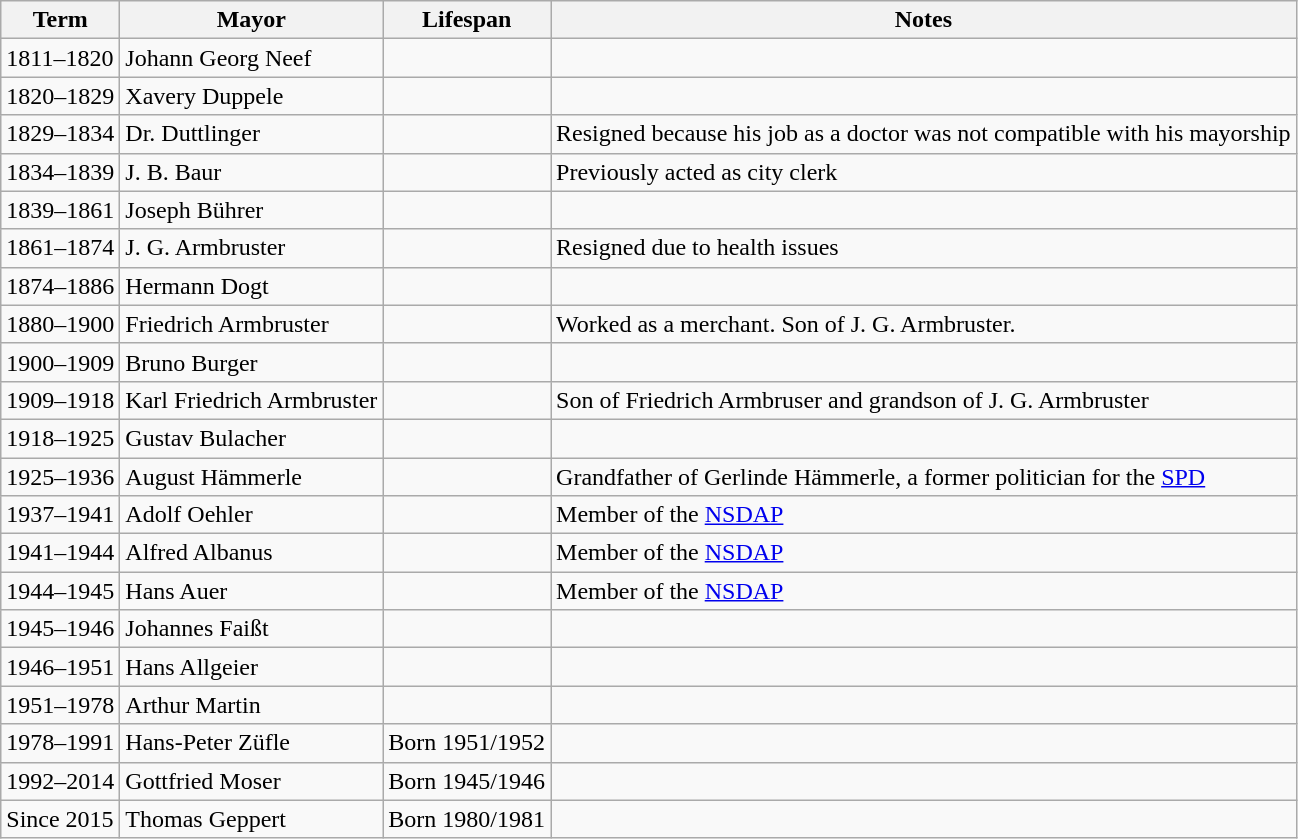<table class="wikitable mw-collapsible mw-collapsed">
<tr>
<th>Term</th>
<th>Mayor</th>
<th>Lifespan</th>
<th>Notes</th>
</tr>
<tr>
<td>1811–1820</td>
<td>Johann Georg Neef</td>
<td></td>
<td></td>
</tr>
<tr>
<td>1820–1829</td>
<td>Xavery Duppele</td>
<td></td>
<td></td>
</tr>
<tr>
<td>1829–1834</td>
<td>Dr. Duttlinger</td>
<td></td>
<td>Resigned because his job as a doctor was not compatible with his mayorship</td>
</tr>
<tr>
<td>1834–1839</td>
<td>J. B. Baur</td>
<td></td>
<td>Previously acted as city clerk</td>
</tr>
<tr>
<td>1839–1861</td>
<td>Joseph Bührer</td>
<td></td>
<td></td>
</tr>
<tr>
<td>1861–1874</td>
<td>J. G. Armbruster</td>
<td></td>
<td>Resigned due to health issues</td>
</tr>
<tr>
<td>1874–1886</td>
<td>Hermann Dogt</td>
<td></td>
<td></td>
</tr>
<tr>
<td>1880–1900</td>
<td>Friedrich Armbruster</td>
<td></td>
<td>Worked as a merchant. Son of J. G. Armbruster.</td>
</tr>
<tr>
<td>1900–1909</td>
<td>Bruno Burger</td>
<td></td>
<td></td>
</tr>
<tr>
<td>1909–1918</td>
<td>Karl Friedrich Armbruster</td>
<td></td>
<td>Son of Friedrich Armbruser and grandson of J. G. Armbruster</td>
</tr>
<tr>
<td>1918–1925</td>
<td>Gustav Bulacher</td>
<td></td>
<td></td>
</tr>
<tr>
<td>1925–1936</td>
<td>August Hämmerle</td>
<td></td>
<td>Grandfather of Gerlinde Hämmerle, a former politician for the <a href='#'>SPD</a></td>
</tr>
<tr>
<td>1937–1941</td>
<td>Adolf Oehler</td>
<td></td>
<td>Member of the <a href='#'>NSDAP</a></td>
</tr>
<tr>
<td>1941–1944</td>
<td>Alfred Albanus</td>
<td></td>
<td>Member of the <a href='#'>NSDAP</a></td>
</tr>
<tr>
<td>1944–1945</td>
<td>Hans Auer</td>
<td></td>
<td>Member of the <a href='#'>NSDAP</a></td>
</tr>
<tr>
<td>1945–1946</td>
<td>Johannes Faißt</td>
<td></td>
<td></td>
</tr>
<tr>
<td>1946–1951</td>
<td>Hans Allgeier</td>
<td></td>
<td></td>
</tr>
<tr>
<td>1951–1978</td>
<td>Arthur Martin</td>
<td></td>
<td></td>
</tr>
<tr>
<td>1978–1991</td>
<td>Hans-Peter Züfle</td>
<td>Born 1951/1952</td>
<td></td>
</tr>
<tr>
<td>1992–2014</td>
<td>Gottfried Moser</td>
<td>Born 1945/1946</td>
<td></td>
</tr>
<tr>
<td>Since 2015</td>
<td>Thomas Geppert</td>
<td>Born 1980/1981</td>
<td></td>
</tr>
</table>
